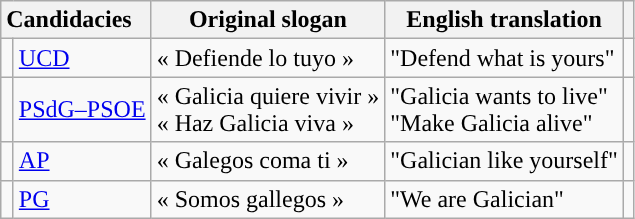<table class="wikitable" style="text-align:left;">
<tr>
<th style="text-align:left;" colspan="2">Candidacies</th>
<th>Original slogan</th>
<th>English translation</th>
<th></th>
</tr>
<tr>
<td width="1" style="color:inherit;background:"></td>
<td><a href='#'>UCD</a></td>
<td>« Defiende lo tuyo »</td>
<td>"Defend what is yours"</td>
<td></td>
</tr>
<tr>
<td style="color:inherit;background:"></td>
<td><a href='#'>PSdG–PSOE</a></td>
<td>« Galicia quiere vivir »<br>« Haz Galicia viva »</td>
<td>"Galicia wants to live"<br>"Make Galicia alive"</td>
<td></td>
</tr>
<tr>
<td style="color:inherit;background:"></td>
<td><a href='#'>AP</a></td>
<td>« Galegos coma ti »</td>
<td>"Galician like yourself"</td>
<td></td>
</tr>
<tr>
<td style="color:inherit;background:"></td>
<td><a href='#'>PG</a></td>
<td>« Somos gallegos »</td>
<td>"We are Galician"</td>
<td></td>
</tr>
</table>
